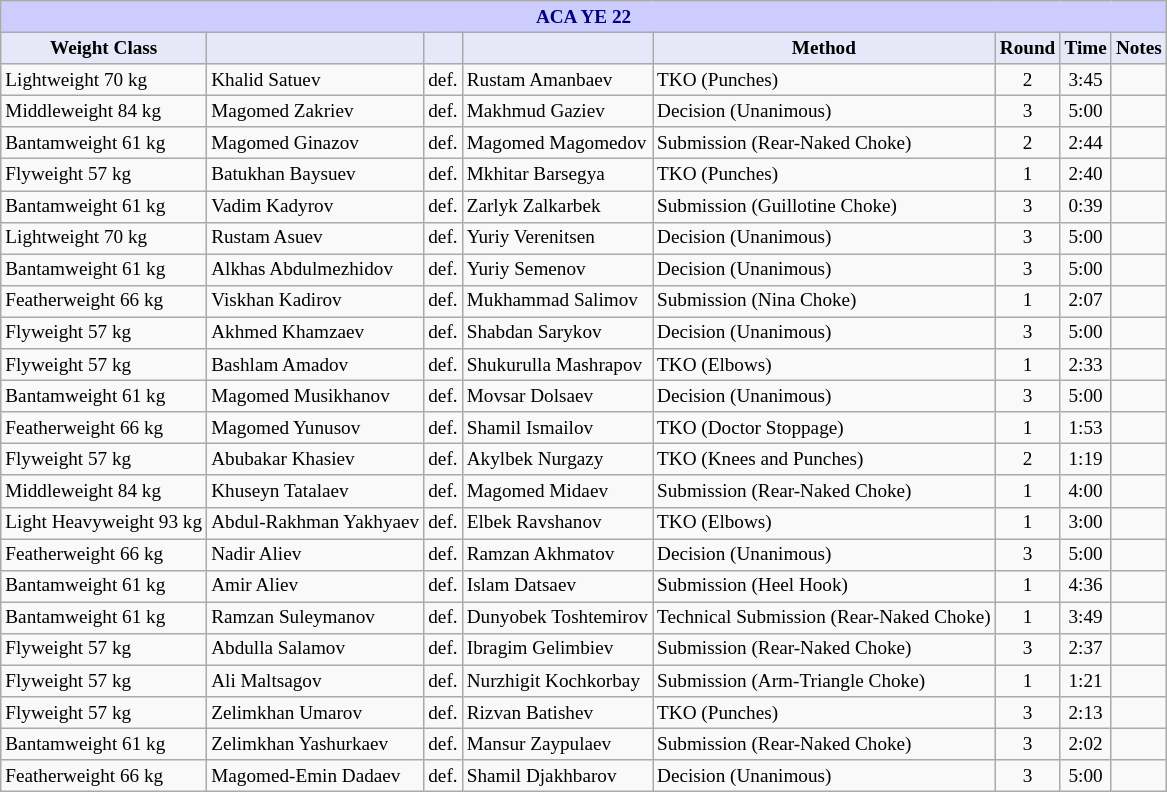<table class="wikitable" style="font-size: 80%;">
<tr>
<th colspan="8" style="background-color: #ccf; color: #000080; text-align: center;"><strong>ACA YE 22</strong></th>
</tr>
<tr>
<th colspan="1" style="background-color: #E6E8FA; color: #000000; text-align: center;">Weight Class</th>
<th colspan="1" style="background-color: #E6E8FA; color: #000000; text-align: center;"></th>
<th colspan="1" style="background-color: #E6E8FA; color: #000000; text-align: center;"></th>
<th colspan="1" style="background-color: #E6E8FA; color: #000000; text-align: center;"></th>
<th colspan="1" style="background-color: #E6E8FA; color: #000000; text-align: center;">Method</th>
<th colspan="1" style="background-color: #E6E8FA; color: #000000; text-align: center;">Round</th>
<th colspan="1" style="background-color: #E6E8FA; color: #000000; text-align: center;">Time</th>
<th colspan="1" style="background-color: #E6E8FA; color: #000000; text-align: center;">Notes</th>
</tr>
<tr>
<td>Lightweight 70 kg</td>
<td> Khalid Satuev</td>
<td>def.</td>
<td> Rustam Amanbaev</td>
<td>TKO (Punches)</td>
<td align=center>2</td>
<td align=center>3:45</td>
<td></td>
</tr>
<tr>
<td>Middleweight 84 kg</td>
<td> Magomed Zakriev</td>
<td>def.</td>
<td> Makhmud Gaziev</td>
<td>Decision (Unanimous)</td>
<td align=center>3</td>
<td align=center>5:00</td>
<td></td>
</tr>
<tr>
<td>Bantamweight 61 kg</td>
<td> Magomed Ginazov</td>
<td>def.</td>
<td> Magomed Magomedov</td>
<td>Submission (Rear-Naked Choke)</td>
<td align=center>2</td>
<td align=center>2:44</td>
<td></td>
</tr>
<tr>
<td>Flyweight 57 kg</td>
<td> Batukhan Baysuev</td>
<td>def.</td>
<td> Mkhitar Barsegya</td>
<td>TKO (Punches)</td>
<td align=center>1</td>
<td align=center>2:40</td>
<td></td>
</tr>
<tr>
<td>Bantamweight 61 kg</td>
<td> Vadim Kadyrov</td>
<td>def.</td>
<td> Zarlyk Zalkarbek</td>
<td>Submission (Guillotine Choke)</td>
<td align=center>3</td>
<td align=center>0:39</td>
<td></td>
</tr>
<tr>
<td>Lightweight 70 kg</td>
<td> Rustam Asuev</td>
<td>def.</td>
<td> Yuriy Verenitsen</td>
<td>Decision (Unanimous)</td>
<td align=center>3</td>
<td align=center>5:00</td>
<td></td>
</tr>
<tr>
<td>Bantamweight 61 kg</td>
<td> Alkhas Abdulmezhidov</td>
<td>def.</td>
<td> Yuriy Semenov</td>
<td>Decision (Unanimous)</td>
<td align=center>3</td>
<td align=center>5:00</td>
<td></td>
</tr>
<tr>
<td>Featherweight 66 kg</td>
<td> Viskhan Kadirov</td>
<td>def.</td>
<td> Mukhammad Salimov</td>
<td>Submission (Nina Choke)</td>
<td align=center>1</td>
<td align=center>2:07</td>
<td></td>
</tr>
<tr>
<td>Flyweight 57 kg</td>
<td> Akhmed Khamzaev</td>
<td>def.</td>
<td> Shabdan Sarykov</td>
<td>Decision (Unanimous)</td>
<td align=center>3</td>
<td align=center>5:00</td>
<td></td>
</tr>
<tr>
<td>Flyweight 57 kg</td>
<td> Bashlam Amadov</td>
<td>def.</td>
<td> Shukurulla Mashrapov</td>
<td>TKO (Elbows)</td>
<td align=center>1</td>
<td align=center>2:33</td>
<td></td>
</tr>
<tr>
<td>Bantamweight 61 kg</td>
<td> Magomed Musikhanov</td>
<td>def.</td>
<td> Movsar Dolsaev</td>
<td>Decision (Unanimous)</td>
<td align=center>3</td>
<td align=center>5:00</td>
<td></td>
</tr>
<tr>
<td>Featherweight 66 kg</td>
<td> Magomed Yunusov</td>
<td>def.</td>
<td> Shamil Ismailov</td>
<td>TKO (Doctor Stoppage)</td>
<td align=center>1</td>
<td align=center>1:53</td>
<td></td>
</tr>
<tr>
<td>Flyweight 57 kg</td>
<td> Abubakar Khasiev</td>
<td>def.</td>
<td> Akylbek Nurgazy</td>
<td>TKO (Knees and Punches)</td>
<td align=center>2</td>
<td align=center>1:19</td>
<td></td>
</tr>
<tr>
<td>Middleweight 84 kg</td>
<td> Khuseyn Tatalaev</td>
<td>def.</td>
<td> Magomed Midaev</td>
<td>Submission (Rear-Naked Choke)</td>
<td align=center>1</td>
<td align=center>4:00</td>
<td></td>
</tr>
<tr>
<td>Light Heavyweight 93 kg</td>
<td> Abdul-Rakhman Yakhyaev</td>
<td>def.</td>
<td> Elbek Ravshanov</td>
<td>TKO (Elbows)</td>
<td align=center>1</td>
<td align=center>3:00</td>
<td></td>
</tr>
<tr>
<td>Featherweight 66 kg</td>
<td> Nadir Aliev</td>
<td>def.</td>
<td> Ramzan Akhmatov</td>
<td>Decision (Unanimous)</td>
<td align=center>3</td>
<td align=center>5:00</td>
<td></td>
</tr>
<tr>
<td>Bantamweight 61 kg</td>
<td> Amir Aliev</td>
<td>def.</td>
<td> Islam Datsaev</td>
<td>Submission (Heel Hook)</td>
<td align=center>1</td>
<td align=center>4:36</td>
<td></td>
</tr>
<tr>
<td>Bantamweight 61 kg</td>
<td> Ramzan Suleymanov</td>
<td>def.</td>
<td> Dunyobek Toshtemirov</td>
<td>Technical Submission (Rear-Naked Choke)</td>
<td align=center>1</td>
<td align=center>3:49</td>
<td></td>
</tr>
<tr>
<td>Flyweight 57 kg</td>
<td> Abdulla Salamov</td>
<td>def.</td>
<td> Ibragim Gelimbiev</td>
<td>Submission (Rear-Naked Choke)</td>
<td align=center>3</td>
<td align=center>2:37</td>
<td></td>
</tr>
<tr>
<td>Flyweight 57 kg</td>
<td> Ali Maltsagov</td>
<td>def.</td>
<td> Nurzhigit Kochkorbay</td>
<td>Submission (Arm-Triangle Choke)</td>
<td align=center>1</td>
<td align=center>1:21</td>
<td></td>
</tr>
<tr>
<td>Flyweight 57 kg</td>
<td> Zelimkhan Umarov</td>
<td>def.</td>
<td> Rizvan Batishev</td>
<td>TKO (Punches)</td>
<td align=center>3</td>
<td align=center>2:13</td>
<td></td>
</tr>
<tr>
<td>Bantamweight 61 kg</td>
<td> Zelimkhan Yashurkaev</td>
<td>def.</td>
<td> Mansur Zaypulaev</td>
<td>Submission (Rear-Naked Choke)</td>
<td align=center>3</td>
<td align=center>2:02</td>
<td></td>
</tr>
<tr>
<td>Featherweight 66 kg</td>
<td> Magomed-Emin Dadaev</td>
<td>def.</td>
<td> Shamil Djakhbarov</td>
<td>Decision (Unanimous)</td>
<td align=center>3</td>
<td align=center>5:00</td>
<td></td>
</tr>
</table>
